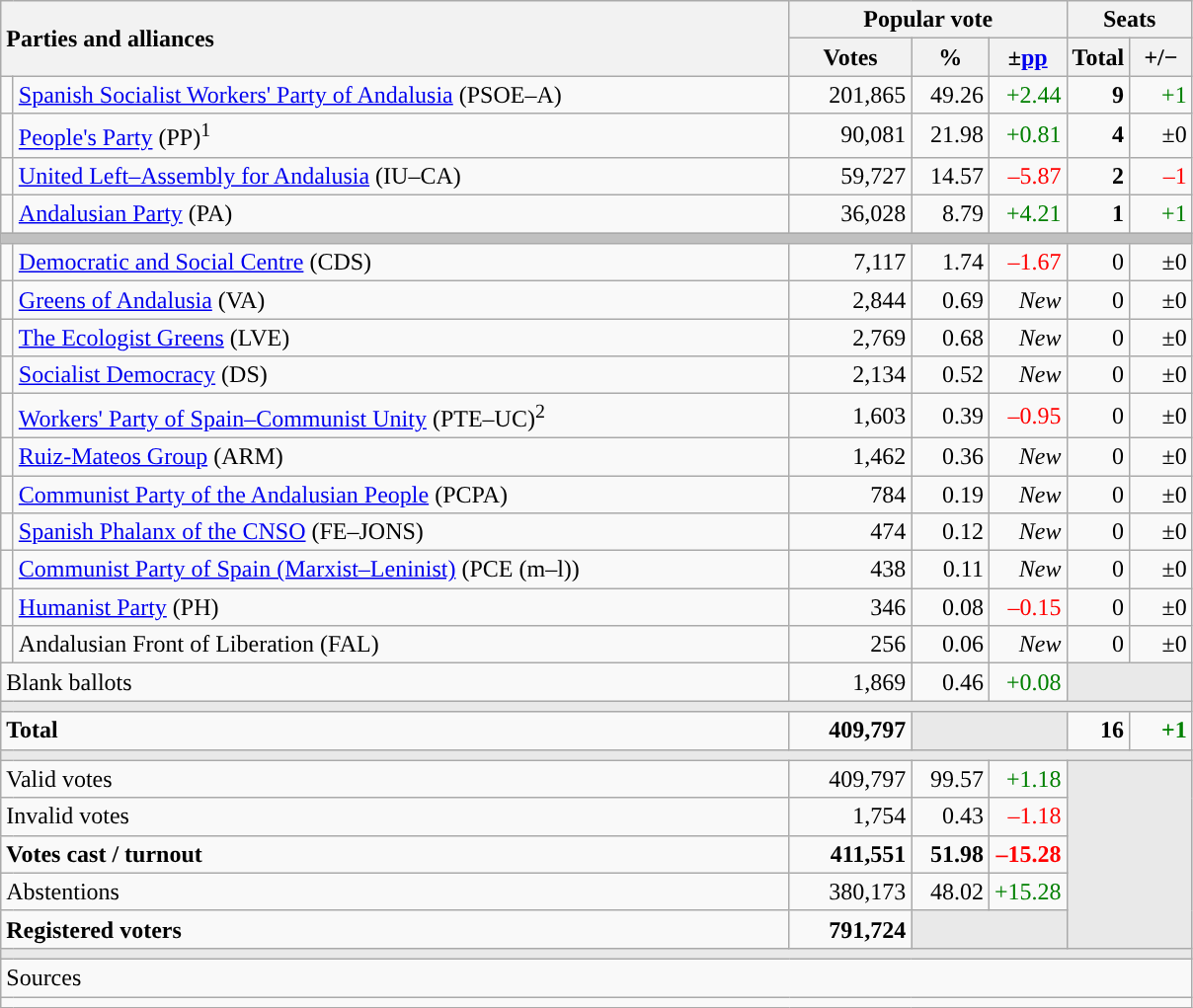<table class="wikitable" style="text-align:right;">
<tr>
<th style="text-align:left;" rowspan="2" colspan="2" width="525">Parties and alliances</th>
<th colspan="3">Popular vote</th>
<th colspan="2">Seats</th>
</tr>
<tr>
<th width="75">Votes</th>
<th width="45">%</th>
<th width="45">±<a href='#'>pp</a></th>
<th width="35">Total</th>
<th width="35">+/−</th>
</tr>
<tr>
<td width="1" style="color:inherit;background:"></td>
<td align="left"><a href='#'>Spanish Socialist Workers' Party of Andalusia</a> (PSOE–A)</td>
<td>201,865</td>
<td>49.26</td>
<td style="color:green;">+2.44</td>
<td><strong>9</strong></td>
<td style="color:green;">+1</td>
</tr>
<tr>
<td style="color:inherit;background:"></td>
<td align="left"><a href='#'>People's Party</a> (PP)<sup>1</sup></td>
<td>90,081</td>
<td>21.98</td>
<td style="color:green;">+0.81</td>
<td><strong>4</strong></td>
<td>±0</td>
</tr>
<tr>
<td style="color:inherit;background:"></td>
<td align="left"><a href='#'>United Left–Assembly for Andalusia</a> (IU–CA)</td>
<td>59,727</td>
<td>14.57</td>
<td style="color:red;">–5.87</td>
<td><strong>2</strong></td>
<td style="color:red;">–1</td>
</tr>
<tr>
<td style="color:inherit;background:"></td>
<td align="left"><a href='#'>Andalusian Party</a> (PA)</td>
<td>36,028</td>
<td>8.79</td>
<td style="color:green;">+4.21</td>
<td><strong>1</strong></td>
<td style="color:green;">+1</td>
</tr>
<tr>
<td colspan="7" bgcolor="#C0C0C0"></td>
</tr>
<tr>
<td style="color:inherit;background:"></td>
<td align="left"><a href='#'>Democratic and Social Centre</a> (CDS)</td>
<td>7,117</td>
<td>1.74</td>
<td style="color:red;">–1.67</td>
<td>0</td>
<td>±0</td>
</tr>
<tr>
<td style="color:inherit;background:"></td>
<td align="left"><a href='#'>Greens of Andalusia</a> (VA)</td>
<td>2,844</td>
<td>0.69</td>
<td><em>New</em></td>
<td>0</td>
<td>±0</td>
</tr>
<tr>
<td style="color:inherit;background:"></td>
<td align="left"><a href='#'>The Ecologist Greens</a> (LVE)</td>
<td>2,769</td>
<td>0.68</td>
<td><em>New</em></td>
<td>0</td>
<td>±0</td>
</tr>
<tr>
<td style="color:inherit;background:"></td>
<td align="left"><a href='#'>Socialist Democracy</a> (DS)</td>
<td>2,134</td>
<td>0.52</td>
<td><em>New</em></td>
<td>0</td>
<td>±0</td>
</tr>
<tr>
<td style="color:inherit;background:"></td>
<td align="left"><a href='#'>Workers' Party of Spain–Communist Unity</a> (PTE–UC)<sup>2</sup></td>
<td>1,603</td>
<td>0.39</td>
<td style="color:red;">–0.95</td>
<td>0</td>
<td>±0</td>
</tr>
<tr>
<td style="color:inherit;background:"></td>
<td align="left"><a href='#'>Ruiz-Mateos Group</a> (ARM)</td>
<td>1,462</td>
<td>0.36</td>
<td><em>New</em></td>
<td>0</td>
<td>±0</td>
</tr>
<tr>
<td style="color:inherit;background:"></td>
<td align="left"><a href='#'>Communist Party of the Andalusian People</a> (PCPA)</td>
<td>784</td>
<td>0.19</td>
<td><em>New</em></td>
<td>0</td>
<td>±0</td>
</tr>
<tr>
<td style="color:inherit;background:"></td>
<td align="left"><a href='#'>Spanish Phalanx of the CNSO</a> (FE–JONS)</td>
<td>474</td>
<td>0.12</td>
<td><em>New</em></td>
<td>0</td>
<td>±0</td>
</tr>
<tr>
<td style="color:inherit;background:"></td>
<td align="left"><a href='#'>Communist Party of Spain (Marxist–Leninist)</a> (PCE (m–l))</td>
<td>438</td>
<td>0.11</td>
<td><em>New</em></td>
<td>0</td>
<td>±0</td>
</tr>
<tr>
<td style="color:inherit;background:"></td>
<td align="left"><a href='#'>Humanist Party</a> (PH)</td>
<td>346</td>
<td>0.08</td>
<td style="color:red;">–0.15</td>
<td>0</td>
<td>±0</td>
</tr>
<tr>
<td style="color:inherit;background:"></td>
<td align="left">Andalusian Front of Liberation (FAL)</td>
<td>256</td>
<td>0.06</td>
<td><em>New</em></td>
<td>0</td>
<td>±0</td>
</tr>
<tr>
<td align="left" colspan="2">Blank ballots</td>
<td>1,869</td>
<td>0.46</td>
<td style="color:green;">+0.08</td>
<td bgcolor="#E9E9E9" colspan="2"></td>
</tr>
<tr>
<td colspan="7" bgcolor="#E9E9E9"></td>
</tr>
<tr style="font-weight:bold;">
<td align="left" colspan="2">Total</td>
<td>409,797</td>
<td bgcolor="#E9E9E9" colspan="2"></td>
<td>16</td>
<td style="color:green;">+1</td>
</tr>
<tr>
<td colspan="7" bgcolor="#E9E9E9"></td>
</tr>
<tr>
<td align="left" colspan="2">Valid votes</td>
<td>409,797</td>
<td>99.57</td>
<td style="color:green;">+1.18</td>
<td bgcolor="#E9E9E9" colspan="2" rowspan="5"></td>
</tr>
<tr>
<td align="left" colspan="2">Invalid votes</td>
<td>1,754</td>
<td>0.43</td>
<td style="color:red;">–1.18</td>
</tr>
<tr style="font-weight:bold;">
<td align="left" colspan="2">Votes cast / turnout</td>
<td>411,551</td>
<td>51.98</td>
<td style="color:red;">–15.28</td>
</tr>
<tr>
<td align="left" colspan="2">Abstentions</td>
<td>380,173</td>
<td>48.02</td>
<td style="color:green;">+15.28</td>
</tr>
<tr style="font-weight:bold;">
<td align="left" colspan="2">Registered voters</td>
<td>791,724</td>
<td bgcolor="#E9E9E9" colspan="2"></td>
</tr>
<tr>
<td colspan="7" bgcolor="#E9E9E9"></td>
</tr>
<tr>
<td align="left" colspan="7">Sources</td>
</tr>
<tr>
<td colspan="7" style="text-align:left; max-width:790px;"></td>
</tr>
</table>
